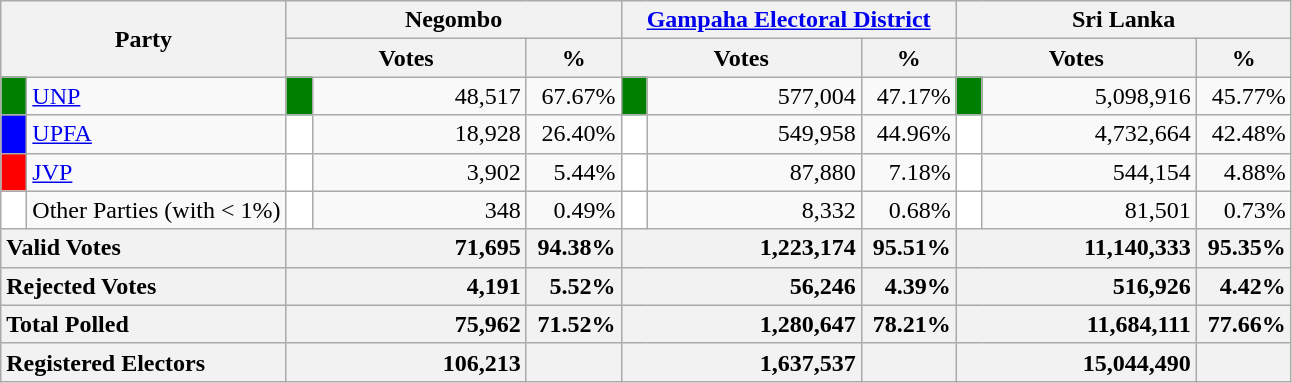<table class="wikitable">
<tr>
<th colspan="2" width="144px"rowspan="2">Party</th>
<th colspan="3" width="216px">Negombo</th>
<th colspan="3" width="216px"><a href='#'>Gampaha Electoral District</a></th>
<th colspan="3" width="216px">Sri Lanka</th>
</tr>
<tr>
<th colspan="2" width="144px">Votes</th>
<th>%</th>
<th colspan="2" width="144px">Votes</th>
<th>%</th>
<th colspan="2" width="144px">Votes</th>
<th>%</th>
</tr>
<tr>
<td style="background-color:green;" width="10px"></td>
<td style="text-align:left;"><a href='#'>UNP</a></td>
<td style="background-color:green;" width="10px"></td>
<td style="text-align:right;">48,517</td>
<td style="text-align:right;">67.67%</td>
<td style="background-color:green;" width="10px"></td>
<td style="text-align:right;">577,004</td>
<td style="text-align:right;">47.17%</td>
<td style="background-color:green;" width="10px"></td>
<td style="text-align:right;">5,098,916</td>
<td style="text-align:right;">45.77%</td>
</tr>
<tr>
<td style="background-color:blue;" width="10px"></td>
<td style="text-align:left;"><a href='#'>UPFA</a></td>
<td style="background-color:white;" width="10px"></td>
<td style="text-align:right;">18,928</td>
<td style="text-align:right;">26.40%</td>
<td style="background-color:white;" width="10px"></td>
<td style="text-align:right;">549,958</td>
<td style="text-align:right;">44.96%</td>
<td style="background-color:white;" width="10px"></td>
<td style="text-align:right;">4,732,664</td>
<td style="text-align:right;">42.48%</td>
</tr>
<tr>
<td style="background-color:red;" width="10px"></td>
<td style="text-align:left;"><a href='#'>JVP</a></td>
<td style="background-color:white;" width="10px"></td>
<td style="text-align:right;">3,902</td>
<td style="text-align:right;">5.44%</td>
<td style="background-color:white;" width="10px"></td>
<td style="text-align:right;">87,880</td>
<td style="text-align:right;">7.18%</td>
<td style="background-color:white;" width="10px"></td>
<td style="text-align:right;">544,154</td>
<td style="text-align:right;">4.88%</td>
</tr>
<tr>
<td style="background-color:white;" width="10px"></td>
<td style="text-align:left;">Other Parties (with < 1%)</td>
<td style="background-color:white;" width="10px"></td>
<td style="text-align:right;">348</td>
<td style="text-align:right;">0.49%</td>
<td style="background-color:white;" width="10px"></td>
<td style="text-align:right;">8,332</td>
<td style="text-align:right;">0.68%</td>
<td style="background-color:white;" width="10px"></td>
<td style="text-align:right;">81,501</td>
<td style="text-align:right;">0.73%</td>
</tr>
<tr>
<th colspan="2" width="144px"style="text-align:left;">Valid Votes</th>
<th style="text-align:right;"colspan="2" width="144px">71,695</th>
<th style="text-align:right;">94.38%</th>
<th style="text-align:right;"colspan="2" width="144px">1,223,174</th>
<th style="text-align:right;">95.51%</th>
<th style="text-align:right;"colspan="2" width="144px">11,140,333</th>
<th style="text-align:right;">95.35%</th>
</tr>
<tr>
<th colspan="2" width="144px"style="text-align:left;">Rejected Votes</th>
<th style="text-align:right;"colspan="2" width="144px">4,191</th>
<th style="text-align:right;">5.52%</th>
<th style="text-align:right;"colspan="2" width="144px">56,246</th>
<th style="text-align:right;">4.39%</th>
<th style="text-align:right;"colspan="2" width="144px">516,926</th>
<th style="text-align:right;">4.42%</th>
</tr>
<tr>
<th colspan="2" width="144px"style="text-align:left;">Total Polled</th>
<th style="text-align:right;"colspan="2" width="144px">75,962</th>
<th style="text-align:right;">71.52%</th>
<th style="text-align:right;"colspan="2" width="144px">1,280,647</th>
<th style="text-align:right;">78.21%</th>
<th style="text-align:right;"colspan="2" width="144px">11,684,111</th>
<th style="text-align:right;">77.66%</th>
</tr>
<tr>
<th colspan="2" width="144px"style="text-align:left;">Registered Electors</th>
<th style="text-align:right;"colspan="2" width="144px">106,213</th>
<th></th>
<th style="text-align:right;"colspan="2" width="144px">1,637,537</th>
<th></th>
<th style="text-align:right;"colspan="2" width="144px">15,044,490</th>
<th></th>
</tr>
</table>
